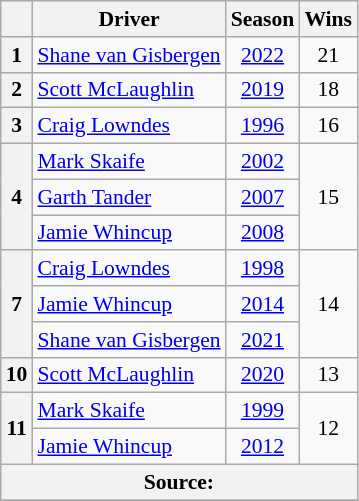<table class="wikitable" style="font-size: 90%; text-align: center">
<tr>
<th></th>
<th>Driver</th>
<th>Season</th>
<th>Wins</th>
</tr>
<tr>
<th>1</th>
<td> <a href='#'>Shane van Gisbergen</a></td>
<td><a href='#'>2022</a></td>
<td>21</td>
</tr>
<tr>
<th>2</th>
<td align="left"> <a href='#'>Scott McLaughlin</a></td>
<td><a href='#'>2019</a></td>
<td>18</td>
</tr>
<tr>
<th>3</th>
<td align="left"> <a href='#'>Craig Lowndes</a></td>
<td><a href='#'>1996</a></td>
<td>16</td>
</tr>
<tr>
<th rowspan="3">4</th>
<td align="left"> <a href='#'>Mark Skaife</a></td>
<td><a href='#'>2002</a></td>
<td rowspan="3">15</td>
</tr>
<tr>
<td align="left"> <a href='#'>Garth Tander</a></td>
<td><a href='#'>2007</a></td>
</tr>
<tr>
<td align="left"> <a href='#'>Jamie Whincup</a></td>
<td><a href='#'>2008</a></td>
</tr>
<tr>
<th rowspan="3">7</th>
<td align="left"> <a href='#'>Craig Lowndes</a></td>
<td><a href='#'>1998</a></td>
<td rowspan="3">14</td>
</tr>
<tr>
<td align="left"> <a href='#'>Jamie Whincup</a></td>
<td><a href='#'>2014</a></td>
</tr>
<tr>
<td> <a href='#'>Shane van Gisbergen</a></td>
<td><a href='#'>2021</a></td>
</tr>
<tr>
<th>10</th>
<td align="left"> <a href='#'>Scott McLaughlin</a></td>
<td><a href='#'>2020</a></td>
<td>13</td>
</tr>
<tr>
<th rowspan="2">11</th>
<td align="left"> <a href='#'>Mark Skaife</a></td>
<td><a href='#'>1999</a></td>
<td rowspan="2">12</td>
</tr>
<tr>
<td align="left"> <a href='#'>Jamie Whincup</a></td>
<td><a href='#'>2012</a></td>
</tr>
<tr>
<th colspan="4">Source:</th>
</tr>
<tr>
</tr>
</table>
